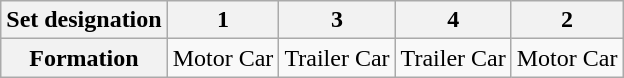<table class="wikitable collapsible innercollapse">
<tr>
<th>Set designation</th>
<th>1</th>
<th>3</th>
<th>4</th>
<th>2</th>
</tr>
<tr>
<th>Formation</th>
<td>Motor Car</td>
<td>Trailer Car</td>
<td>Trailer Car</td>
<td>Motor Car</td>
</tr>
</table>
